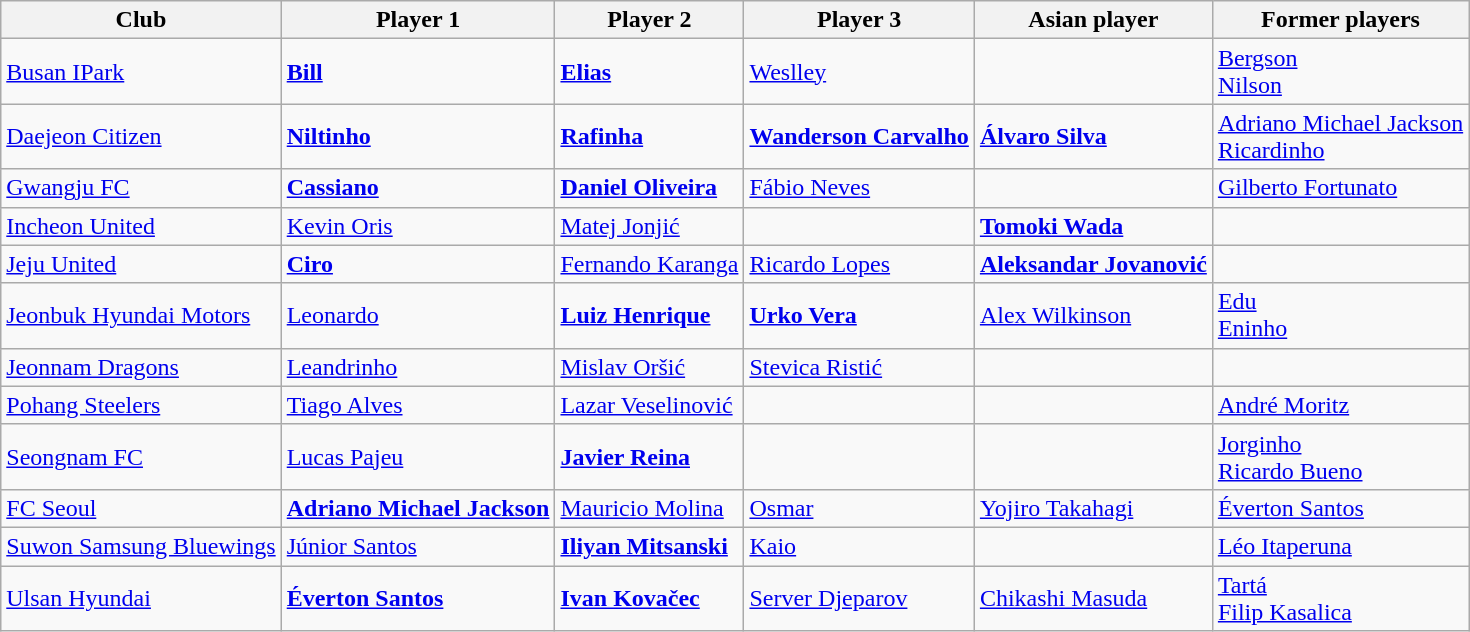<table class="wikitable">
<tr>
<th>Club</th>
<th>Player 1</th>
<th>Player 2</th>
<th>Player 3</th>
<th>Asian player</th>
<th>Former players</th>
</tr>
<tr>
<td><a href='#'>Busan IPark</a></td>
<td> <strong><a href='#'>Bill</a></strong></td>
<td> <strong><a href='#'>Elias</a></strong></td>
<td> <a href='#'>Weslley</a></td>
<td></td>
<td> <a href='#'>Bergson</a><br> <a href='#'>Nilson</a></td>
</tr>
<tr>
<td><a href='#'>Daejeon Citizen</a></td>
<td> <strong><a href='#'>Niltinho</a></strong></td>
<td> <strong><a href='#'>Rafinha</a></strong></td>
<td> <strong><a href='#'>Wanderson Carvalho</a></strong></td>
<td> <strong><a href='#'>Álvaro Silva</a></strong></td>
<td> <a href='#'>Adriano Michael Jackson</a><br> <a href='#'>Ricardinho</a></td>
</tr>
<tr>
<td><a href='#'>Gwangju FC</a></td>
<td> <strong><a href='#'>Cassiano</a></strong></td>
<td> <strong><a href='#'>Daniel Oliveira</a></strong></td>
<td> <a href='#'>Fábio Neves</a></td>
<td></td>
<td> <a href='#'>Gilberto Fortunato</a></td>
</tr>
<tr>
<td><a href='#'>Incheon United</a></td>
<td> <a href='#'>Kevin Oris</a></td>
<td> <a href='#'>Matej Jonjić</a></td>
<td></td>
<td> <strong><a href='#'>Tomoki Wada</a></strong></td>
<td></td>
</tr>
<tr>
<td><a href='#'>Jeju United</a></td>
<td> <strong><a href='#'>Ciro</a></strong></td>
<td> <a href='#'>Fernando Karanga</a></td>
<td> <a href='#'>Ricardo Lopes</a></td>
<td> <strong><a href='#'>Aleksandar Jovanović</a></strong></td>
<td></td>
</tr>
<tr>
<td><a href='#'>Jeonbuk Hyundai Motors</a></td>
<td> <a href='#'>Leonardo</a></td>
<td> <strong><a href='#'>Luiz Henrique</a></strong></td>
<td> <strong><a href='#'>Urko Vera</a></strong></td>
<td> <a href='#'>Alex Wilkinson</a></td>
<td> <a href='#'>Edu</a><br> <a href='#'>Eninho</a></td>
</tr>
<tr>
<td><a href='#'>Jeonnam Dragons</a></td>
<td> <a href='#'>Leandrinho</a></td>
<td> <a href='#'>Mislav Oršić</a></td>
<td> <a href='#'>Stevica Ristić</a></td>
<td></td>
<td></td>
</tr>
<tr>
<td><a href='#'>Pohang Steelers</a></td>
<td> <a href='#'>Tiago Alves</a></td>
<td> <a href='#'>Lazar Veselinović</a></td>
<td></td>
<td></td>
<td> <a href='#'>André Moritz</a></td>
</tr>
<tr>
<td><a href='#'>Seongnam FC</a></td>
<td> <a href='#'>Lucas Pajeu</a></td>
<td> <strong><a href='#'>Javier Reina</a></strong></td>
<td></td>
<td></td>
<td> <a href='#'>Jorginho</a><br> <a href='#'>Ricardo Bueno</a></td>
</tr>
<tr>
<td><a href='#'>FC Seoul</a></td>
<td> <strong><a href='#'>Adriano Michael Jackson</a></strong></td>
<td> <a href='#'>Mauricio Molina</a></td>
<td> <a href='#'>Osmar</a></td>
<td> <a href='#'>Yojiro Takahagi</a></td>
<td> <a href='#'>Éverton Santos</a></td>
</tr>
<tr>
<td><a href='#'>Suwon Samsung Bluewings</a></td>
<td> <a href='#'>Júnior Santos</a></td>
<td> <strong><a href='#'>Iliyan Mitsanski</a></strong></td>
<td> <a href='#'>Kaio</a></td>
<td></td>
<td> <a href='#'>Léo Itaperuna</a></td>
</tr>
<tr>
<td><a href='#'>Ulsan Hyundai</a></td>
<td> <strong><a href='#'>Éverton Santos</a></strong></td>
<td> <strong><a href='#'>Ivan Kovačec</a></strong></td>
<td> <a href='#'>Server Djeparov</a></td>
<td> <a href='#'>Chikashi Masuda</a></td>
<td> <a href='#'>Tartá</a><br> <a href='#'>Filip Kasalica</a></td>
</tr>
</table>
